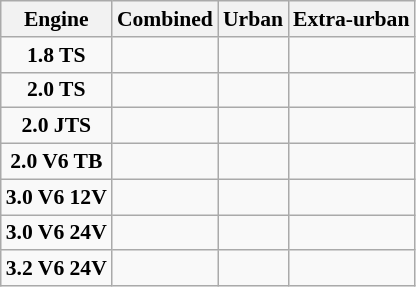<table class="wikitable" style="text-align:center; font-size:90%;">
<tr>
<th>Engine</th>
<th>Combined</th>
<th>Urban</th>
<th>Extra-urban</th>
</tr>
<tr>
<td><strong>1.8 TS</strong></td>
<td></td>
<td></td>
<td></td>
</tr>
<tr>
<td><strong>2.0 TS</strong></td>
<td></td>
<td></td>
<td></td>
</tr>
<tr>
<td><strong>2.0 JTS</strong></td>
<td></td>
<td></td>
<td></td>
</tr>
<tr>
<td><strong>2.0 V6 TB</strong></td>
<td></td>
<td></td>
<td></td>
</tr>
<tr>
<td><strong>3.0 V6 12V</strong></td>
<td></td>
<td></td>
<td></td>
</tr>
<tr>
<td><strong>3.0 V6 24V</strong></td>
<td></td>
<td></td>
<td></td>
</tr>
<tr>
<td><strong>3.2 V6 24V</strong></td>
<td></td>
<td></td>
<td></td>
</tr>
</table>
